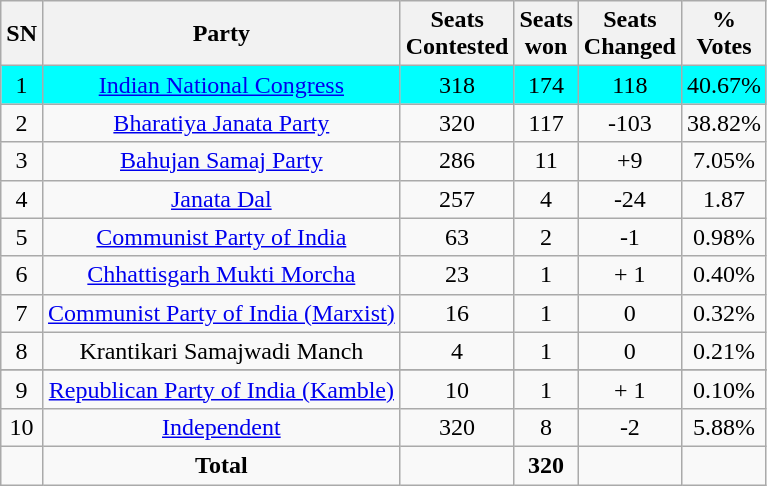<table class="wikitable sortable" style="text-align:center;">
<tr ">
<th>SN</th>
<th>Party</th>
<th>Seats<br>Contested</th>
<th>Seats<br>won</th>
<th>Seats<br> Changed</th>
<th>%<br>Votes</th>
</tr>
<tr style="background: cyan;">
<td>1</td>
<td><a href='#'>Indian National Congress</a></td>
<td>318</td>
<td>174</td>
<td>118</td>
<td>40.67%</td>
</tr>
<tr>
<td>2</td>
<td><a href='#'>Bharatiya Janata Party</a></td>
<td>320</td>
<td>117</td>
<td>-103</td>
<td>38.82%</td>
</tr>
<tr>
<td>3</td>
<td><a href='#'>Bahujan Samaj Party</a></td>
<td>286</td>
<td>11</td>
<td>+9</td>
<td>7.05%</td>
</tr>
<tr>
<td>4</td>
<td><a href='#'>Janata Dal</a></td>
<td>257</td>
<td>4</td>
<td>-24</td>
<td>1.87</td>
</tr>
<tr>
<td>5</td>
<td><a href='#'>Communist Party of India</a></td>
<td>63</td>
<td>2</td>
<td>-1</td>
<td>0.98%</td>
</tr>
<tr>
<td>6</td>
<td><a href='#'>Chhattisgarh Mukti Morcha</a></td>
<td>23</td>
<td>1</td>
<td>+ 1</td>
<td>0.40%</td>
</tr>
<tr>
<td>7</td>
<td><a href='#'>Communist Party of India (Marxist)</a></td>
<td>16</td>
<td>1</td>
<td>0</td>
<td>0.32%</td>
</tr>
<tr>
<td>8</td>
<td>Krantikari Samajwadi Manch</td>
<td>4</td>
<td>1</td>
<td>0</td>
<td>0.21%</td>
</tr>
<tr>
</tr>
<tr>
<td>9</td>
<td><a href='#'>Republican Party of India (Kamble)</a></td>
<td>10</td>
<td>1</td>
<td>+ 1</td>
<td>0.10%</td>
</tr>
<tr>
<td>10</td>
<td><a href='#'>Independent</a></td>
<td>320</td>
<td>8</td>
<td>-2</td>
<td>5.88%</td>
</tr>
<tr>
<td></td>
<td><strong>Total</strong></td>
<td></td>
<td><strong>320</strong></td>
<td></td>
<td></td>
</tr>
</table>
